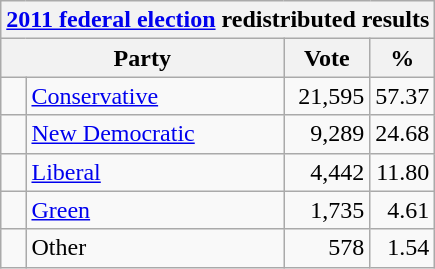<table class="wikitable">
<tr>
<th colspan="4"><a href='#'>2011 federal election</a> redistributed results</th>
</tr>
<tr>
<th bgcolor="#DDDDFF" width="130px" colspan="2">Party</th>
<th bgcolor="#DDDDFF" width="50px">Vote</th>
<th bgcolor="#DDDDFF" width="30px">%</th>
</tr>
<tr>
<td> </td>
<td><a href='#'>Conservative</a></td>
<td align=right>21,595</td>
<td align=right>57.37</td>
</tr>
<tr>
<td> </td>
<td><a href='#'>New Democratic</a></td>
<td align=right>9,289</td>
<td align=right>24.68</td>
</tr>
<tr>
<td> </td>
<td><a href='#'>Liberal</a></td>
<td align=right>4,442</td>
<td align=right>11.80</td>
</tr>
<tr>
<td> </td>
<td><a href='#'>Green</a></td>
<td align=right>1,735</td>
<td align=right>4.61</td>
</tr>
<tr>
<td> </td>
<td>Other</td>
<td align=right>578</td>
<td align=right>1.54</td>
</tr>
</table>
